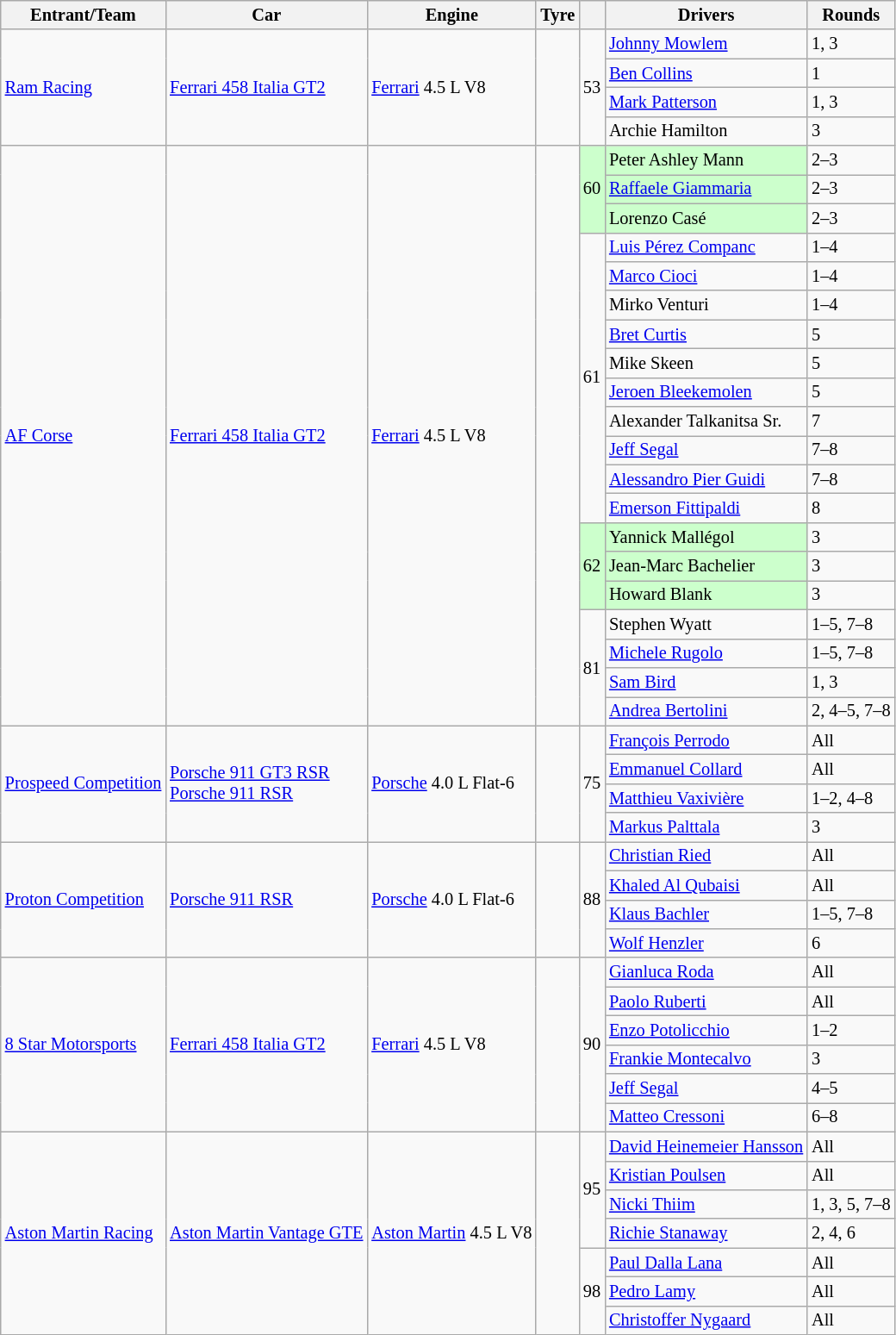<table class="wikitable" style="font-size: 85%">
<tr>
<th>Entrant/Team</th>
<th>Car</th>
<th>Engine</th>
<th>Tyre</th>
<th></th>
<th>Drivers</th>
<th>Rounds</th>
</tr>
<tr>
<td rowspan=4> <a href='#'>Ram Racing</a></td>
<td rowspan=4><a href='#'>Ferrari 458 Italia GT2</a></td>
<td rowspan=4><a href='#'>Ferrari</a> 4.5 L V8</td>
<td rowspan=4></td>
<td rowspan=4>53</td>
<td> <a href='#'>Johnny Mowlem</a></td>
<td>1, 3</td>
</tr>
<tr>
<td> <a href='#'>Ben Collins</a></td>
<td>1</td>
</tr>
<tr>
<td> <a href='#'>Mark Patterson</a></td>
<td>1, 3</td>
</tr>
<tr>
<td> Archie Hamilton</td>
<td>3</td>
</tr>
<tr>
<td rowspan=20> <a href='#'>AF Corse</a></td>
<td rowspan=20><a href='#'>Ferrari 458 Italia GT2</a></td>
<td rowspan=20><a href='#'>Ferrari</a> 4.5 L V8</td>
<td rowspan=20></td>
<td rowspan=3 style="background:#ccffcc;">60</td>
<td style="background:#ccffcc;"> Peter Ashley Mann</td>
<td>2–3</td>
</tr>
<tr>
<td style="background:#ccffcc;"> <a href='#'>Raffaele Giammaria</a></td>
<td>2–3</td>
</tr>
<tr>
<td style="background:#ccffcc;"> Lorenzo Casé</td>
<td>2–3</td>
</tr>
<tr>
<td rowspan=10>61</td>
<td> <a href='#'>Luis Pérez Companc</a></td>
<td>1–4</td>
</tr>
<tr>
<td> <a href='#'>Marco Cioci</a></td>
<td>1–4</td>
</tr>
<tr>
<td> Mirko Venturi</td>
<td>1–4</td>
</tr>
<tr>
<td> <a href='#'>Bret Curtis</a></td>
<td>5</td>
</tr>
<tr>
<td> Mike Skeen</td>
<td>5</td>
</tr>
<tr>
<td> <a href='#'>Jeroen Bleekemolen</a></td>
<td>5</td>
</tr>
<tr>
<td> Alexander Talkanitsa Sr.</td>
<td>7</td>
</tr>
<tr>
<td> <a href='#'>Jeff Segal</a></td>
<td>7–8</td>
</tr>
<tr>
<td> <a href='#'>Alessandro Pier Guidi</a></td>
<td>7–8</td>
</tr>
<tr>
<td> <a href='#'>Emerson Fittipaldi</a></td>
<td>8</td>
</tr>
<tr>
<td rowspan=3 style="background:#ccffcc;">62</td>
<td style="background:#ccffcc;"> Yannick Mallégol</td>
<td>3</td>
</tr>
<tr>
<td style="background:#ccffcc;"> Jean-Marc Bachelier</td>
<td>3</td>
</tr>
<tr>
<td style="background:#ccffcc;"> Howard Blank</td>
<td>3</td>
</tr>
<tr>
<td rowspan=4>81</td>
<td> Stephen Wyatt</td>
<td>1–5, 7–8</td>
</tr>
<tr>
<td> <a href='#'>Michele Rugolo</a></td>
<td>1–5, 7–8</td>
</tr>
<tr>
<td> <a href='#'>Sam Bird</a></td>
<td>1, 3</td>
</tr>
<tr>
<td> <a href='#'>Andrea Bertolini</a></td>
<td>2, 4–5, 7–8</td>
</tr>
<tr>
<td rowspan=4> <a href='#'>Prospeed Competition</a></td>
<td rowspan=4><a href='#'>Porsche 911 GT3 RSR</a><br><a href='#'>Porsche 911 RSR</a></td>
<td rowspan=4><a href='#'>Porsche</a> 4.0 L Flat-6</td>
<td rowspan=4></td>
<td rowspan=4>75</td>
<td> <a href='#'>François Perrodo</a></td>
<td>All</td>
</tr>
<tr>
<td> <a href='#'>Emmanuel Collard</a></td>
<td>All</td>
</tr>
<tr>
<td> <a href='#'>Matthieu Vaxivière</a></td>
<td>1–2, 4–8</td>
</tr>
<tr>
<td> <a href='#'>Markus Palttala</a></td>
<td>3</td>
</tr>
<tr>
<td rowspan=4> <a href='#'>Proton Competition</a></td>
<td rowspan=4><a href='#'>Porsche 911 RSR</a></td>
<td rowspan=4><a href='#'>Porsche</a> 4.0 L Flat-6</td>
<td rowspan=4></td>
<td rowspan=4>88</td>
<td> <a href='#'>Christian Ried</a></td>
<td>All</td>
</tr>
<tr>
<td> <a href='#'>Khaled Al Qubaisi</a></td>
<td>All</td>
</tr>
<tr>
<td> <a href='#'>Klaus Bachler</a></td>
<td>1–5, 7–8</td>
</tr>
<tr>
<td> <a href='#'>Wolf Henzler</a></td>
<td>6</td>
</tr>
<tr>
<td rowspan=6> <a href='#'>8 Star Motorsports</a></td>
<td rowspan=6><a href='#'>Ferrari 458 Italia GT2</a></td>
<td rowspan=6><a href='#'>Ferrari</a> 4.5 L V8</td>
<td rowspan=6></td>
<td rowspan=6>90</td>
<td> <a href='#'>Gianluca Roda</a></td>
<td>All</td>
</tr>
<tr>
<td> <a href='#'>Paolo Ruberti</a></td>
<td>All</td>
</tr>
<tr>
<td> <a href='#'>Enzo Potolicchio</a></td>
<td>1–2</td>
</tr>
<tr>
<td> <a href='#'>Frankie Montecalvo</a></td>
<td>3</td>
</tr>
<tr>
<td> <a href='#'>Jeff Segal</a></td>
<td>4–5</td>
</tr>
<tr>
<td> <a href='#'>Matteo Cressoni</a></td>
<td>6–8</td>
</tr>
<tr>
<td rowspan=7> <a href='#'>Aston Martin Racing</a></td>
<td rowspan=7><a href='#'>Aston Martin Vantage GTE</a></td>
<td rowspan=7><a href='#'>Aston Martin</a> 4.5 L V8</td>
<td rowspan=7></td>
<td rowspan=4>95</td>
<td> <a href='#'>David Heinemeier Hansson</a></td>
<td>All</td>
</tr>
<tr>
<td> <a href='#'>Kristian Poulsen</a></td>
<td>All</td>
</tr>
<tr>
<td> <a href='#'>Nicki Thiim</a></td>
<td>1, 3, 5, 7–8</td>
</tr>
<tr>
<td> <a href='#'>Richie Stanaway</a></td>
<td>2, 4, 6</td>
</tr>
<tr>
<td rowspan=3>98</td>
<td> <a href='#'>Paul Dalla Lana</a></td>
<td>All</td>
</tr>
<tr>
<td> <a href='#'>Pedro Lamy</a></td>
<td>All</td>
</tr>
<tr>
<td> <a href='#'>Christoffer Nygaard</a></td>
<td>All</td>
</tr>
</table>
